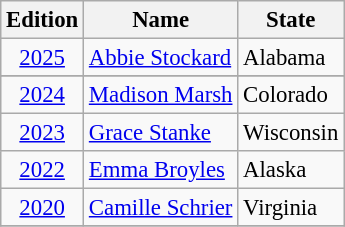<table class="wikitable sortable" style="font-size: 95%;">
<tr>
<th>Edition</th>
<th>Name</th>
<th>State</th>
</tr>
<tr>
<td align="center"><a href='#'>2025</a></td>
<td><a href='#'>Abbie Stockard</a></td>
<td>Alabama</td>
</tr>
<tr>
</tr>
<tr>
<td align="center"><a href='#'>2024</a></td>
<td><a href='#'>Madison Marsh</a></td>
<td>Colorado</td>
</tr>
<tr>
<td align="center"><a href='#'>2023</a></td>
<td><a href='#'>Grace Stanke</a></td>
<td>Wisconsin</td>
</tr>
<tr>
<td align="center"><a href='#'>2022</a></td>
<td><a href='#'>Emma Broyles</a></td>
<td>Alaska</td>
</tr>
<tr>
<td align="center"><a href='#'>2020</a></td>
<td><a href='#'>Camille Schrier</a></td>
<td>Virginia</td>
</tr>
<tr>
</tr>
</table>
